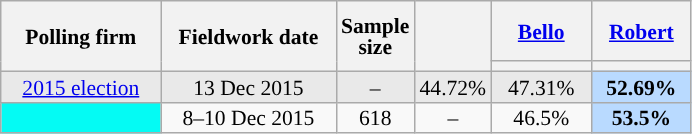<table class="wikitable sortable" style="text-align:center;font-size:90%;line-height:14px;">
<tr style="height:40px;">
<th style="width:100px;" rowspan="2">Polling firm</th>
<th style="width:110px;" rowspan="2">Fieldwork date</th>
<th style="width:35px;" rowspan="2">Sample<br>size</th>
<th style="width:30px;" rowspan="2"></th>
<th class="unsortable" style="width:60px;"><a href='#'>Bello</a><br></th>
<th class="unsortable" style="width:60px;"><a href='#'>Robert</a><br></th>
</tr>
<tr>
<th style="background:"></th>
<th style="background:"></th>
</tr>
<tr style="background:#E9E9E9;">
<td><a href='#'>2015 election</a></td>
<td data-sort-value="2015-12-13">13 Dec 2015</td>
<td>–</td>
<td>44.72%</td>
<td>47.31%</td>
<td style="background:#B9DAFF;"><strong>52.69%</strong></td>
</tr>
<tr>
<td style="background:#04FBF4;"></td>
<td data-sort-value="2015-12-10">8–10 Dec 2015</td>
<td>618</td>
<td>–</td>
<td>46.5%</td>
<td style="background:#B9DAFF;"><strong>53.5%</strong></td>
</tr>
</table>
